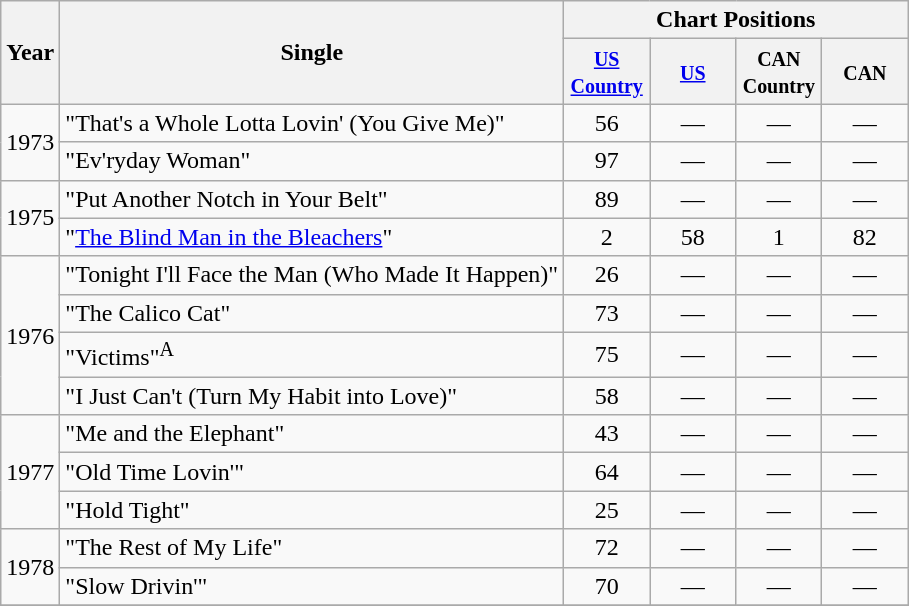<table class="wikitable">
<tr>
<th rowspan="2">Year</th>
<th rowspan="2">Single</th>
<th colspan="4">Chart Positions</th>
</tr>
<tr>
<th width="50"><small><a href='#'>US Country</a></small></th>
<th width="50"><small><a href='#'>US</a></small></th>
<th width="50"><small>CAN Country</small></th>
<th width="50"><small>CAN</small></th>
</tr>
<tr>
<td rowspan=2>1973</td>
<td>"That's a Whole Lotta Lovin' (You Give Me)"</td>
<td align=center>56</td>
<td align=center>—</td>
<td align=center>—</td>
<td align=center>—</td>
</tr>
<tr>
<td>"Ev'ryday Woman"</td>
<td align=center>97</td>
<td align=center>—</td>
<td align=center>—</td>
<td align=center>—</td>
</tr>
<tr>
<td rowspan=2>1975</td>
<td>"Put Another Notch in Your Belt"</td>
<td align=center>89</td>
<td align=center>—</td>
<td align=center>—</td>
<td align=center>—</td>
</tr>
<tr>
<td>"<a href='#'>The Blind Man in the Bleachers</a>"</td>
<td align=center>2</td>
<td align=center>58</td>
<td align=center>1</td>
<td align=center>82</td>
</tr>
<tr>
<td rowspan=4>1976</td>
<td>"Tonight I'll Face the Man (Who Made It Happen)"</td>
<td align=center>26</td>
<td align=center>—</td>
<td align=center>—</td>
<td align=center>—</td>
</tr>
<tr>
<td>"The Calico Cat"</td>
<td align=center>73</td>
<td align=center>—</td>
<td align=center>—</td>
<td align=center>—</td>
</tr>
<tr>
<td>"Victims"<sup>A</sup></td>
<td align=center>75</td>
<td align=center>—</td>
<td align=center>—</td>
<td align=center>—</td>
</tr>
<tr>
<td>"I Just Can't (Turn My Habit into Love)"</td>
<td align=center>58</td>
<td align=center>—</td>
<td align=center>—</td>
<td align=center>—</td>
</tr>
<tr>
<td rowspan=3>1977</td>
<td>"Me and the Elephant"</td>
<td align=center>43</td>
<td align=center>—</td>
<td align=center>—</td>
<td align=center>—</td>
</tr>
<tr>
<td>"Old Time Lovin'"</td>
<td align=center>64</td>
<td align=center>—</td>
<td align=center>—</td>
<td align=center>—</td>
</tr>
<tr>
<td>"Hold Tight"</td>
<td align=center>25</td>
<td align=center>—</td>
<td align=center>—</td>
<td align=center>—</td>
</tr>
<tr>
<td rowspan=2>1978</td>
<td>"The Rest of My Life"</td>
<td align=center>72</td>
<td align=center>—</td>
<td align=center>—</td>
<td align=center>—</td>
</tr>
<tr>
<td>"Slow Drivin'"</td>
<td align=center>70</td>
<td align=center>—</td>
<td align=center>—</td>
<td align=center>—</td>
</tr>
<tr>
</tr>
</table>
